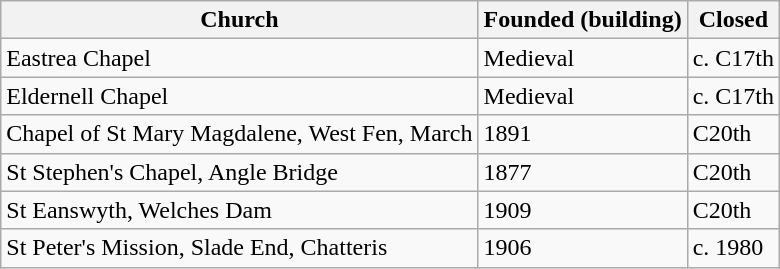<table class="wikitable sortable">
<tr>
<th scope="col">Church</th>
<th>Founded (building)</th>
<th>Closed</th>
</tr>
<tr>
<td>Eastrea Chapel</td>
<td>Medieval</td>
<td>c. C17th</td>
</tr>
<tr>
<td>Eldernell Chapel</td>
<td>Medieval</td>
<td>c. C17th</td>
</tr>
<tr>
<td>Chapel of St Mary Magdalene, West Fen, March</td>
<td>1891</td>
<td>C20th</td>
</tr>
<tr>
<td>St Stephen's Chapel, Angle Bridge</td>
<td>1877</td>
<td>C20th</td>
</tr>
<tr>
<td>St Eanswyth, Welches Dam</td>
<td>1909</td>
<td>C20th</td>
</tr>
<tr>
<td>St Peter's Mission, Slade End, Chatteris</td>
<td>1906</td>
<td>c. 1980</td>
</tr>
</table>
